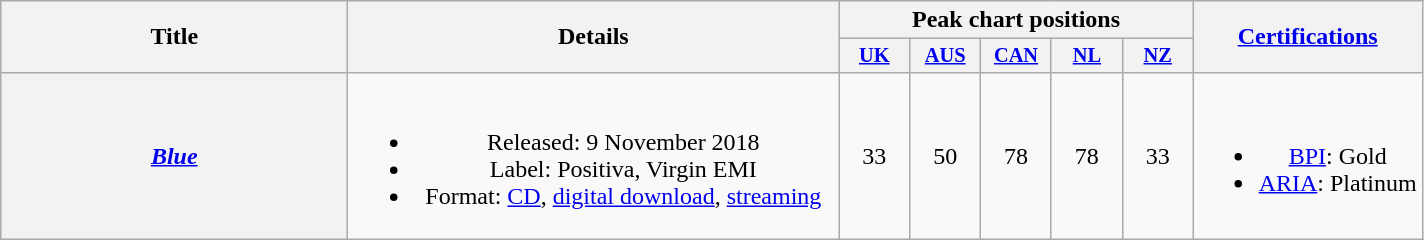<table class="wikitable plainrowheaders" style="text-align:center;">
<tr>
<th scope="col" rowspan="2" style="width:14em;">Title</th>
<th scope="col" rowspan="2" style="width:20em;">Details</th>
<th scope="col" colspan="5">Peak chart positions</th>
<th scope="col" rowspan="2"><a href='#'>Certifications</a></th>
</tr>
<tr>
<th scope="col" style="width:3em;font-size:85%;"><a href='#'>UK</a><br></th>
<th scope="col" style="width:3em;font-size:85%;"><a href='#'>AUS</a><br></th>
<th scope="col" style="width:3em;font-size:85%;"><a href='#'>CAN</a><br></th>
<th scope="col" style="width:3em;font-size:85%;"><a href='#'>NL</a><br></th>
<th scope="col" style="width:3em;font-size:85%;"><a href='#'>NZ</a><br></th>
</tr>
<tr>
<th scope="row"><em><a href='#'>Blue</a></em></th>
<td><br><ul><li>Released: 9 November 2018</li><li>Label: Positiva, Virgin EMI</li><li>Format: <a href='#'>CD</a>, <a href='#'>digital download</a>, <a href='#'>streaming</a></li></ul></td>
<td>33</td>
<td>50</td>
<td>78</td>
<td>78</td>
<td>33</td>
<td><br><ul><li><a href='#'>BPI</a>: Gold</li><li><a href='#'>ARIA</a>: Platinum</li></ul></td>
</tr>
</table>
